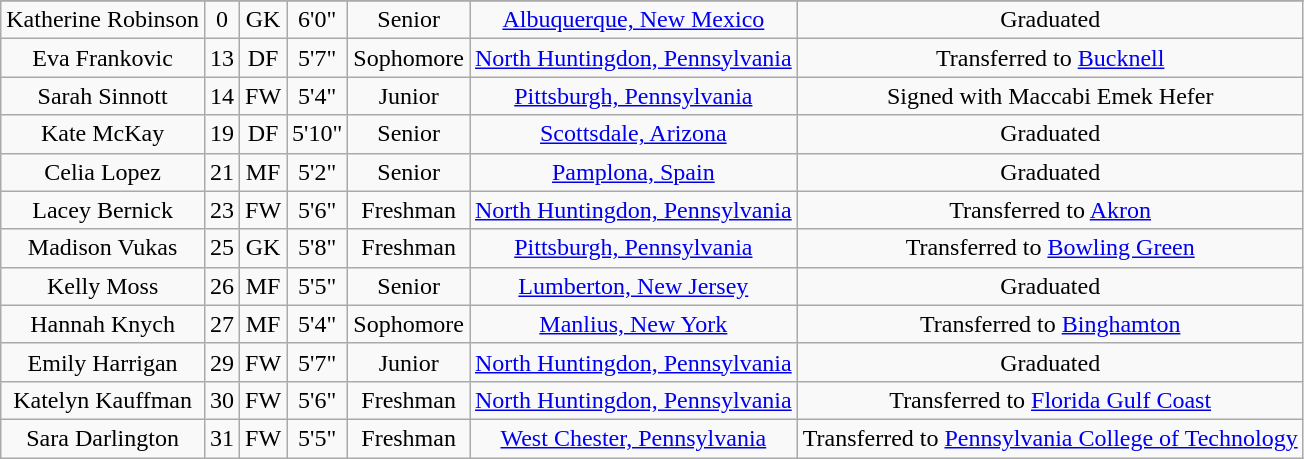<table class="wikitable sortable" style="text-align:center;" border="1">
<tr align=center>
</tr>
<tr>
<td>Katherine Robinson</td>
<td>0</td>
<td>GK</td>
<td>6'0"</td>
<td>Senior</td>
<td><a href='#'>Albuquerque, New Mexico</a></td>
<td>Graduated</td>
</tr>
<tr>
<td>Eva Frankovic</td>
<td>13</td>
<td>DF</td>
<td>5'7"</td>
<td>Sophomore</td>
<td><a href='#'>North Huntingdon, Pennsylvania</a></td>
<td>Transferred to <a href='#'>Bucknell</a></td>
</tr>
<tr>
<td>Sarah Sinnott</td>
<td>14</td>
<td>FW</td>
<td>5'4"</td>
<td>Junior</td>
<td><a href='#'>Pittsburgh, Pennsylvania</a></td>
<td>Signed with Maccabi Emek Hefer</td>
</tr>
<tr>
<td>Kate McKay</td>
<td>19</td>
<td>DF</td>
<td>5'10"</td>
<td>Senior</td>
<td><a href='#'>Scottsdale, Arizona</a></td>
<td>Graduated</td>
</tr>
<tr>
<td>Celia Lopez</td>
<td>21</td>
<td>MF</td>
<td>5'2"</td>
<td>Senior</td>
<td><a href='#'>Pamplona, Spain</a></td>
<td>Graduated</td>
</tr>
<tr>
<td>Lacey Bernick</td>
<td>23</td>
<td>FW</td>
<td>5'6"</td>
<td>Freshman</td>
<td><a href='#'>North Huntingdon, Pennsylvania</a></td>
<td>Transferred to <a href='#'>Akron</a></td>
</tr>
<tr>
<td>Madison Vukas</td>
<td>25</td>
<td>GK</td>
<td>5'8"</td>
<td>Freshman</td>
<td><a href='#'>Pittsburgh, Pennsylvania</a></td>
<td>Transferred to <a href='#'>Bowling Green</a></td>
</tr>
<tr>
<td>Kelly Moss</td>
<td>26</td>
<td>MF</td>
<td>5'5"</td>
<td>Senior</td>
<td><a href='#'>Lumberton, New Jersey</a></td>
<td>Graduated</td>
</tr>
<tr>
<td>Hannah Knych</td>
<td>27</td>
<td>MF</td>
<td>5'4"</td>
<td>Sophomore</td>
<td><a href='#'>Manlius, New York</a></td>
<td>Transferred to <a href='#'>Binghamton</a></td>
</tr>
<tr>
<td>Emily Harrigan</td>
<td>29</td>
<td>FW</td>
<td>5'7"</td>
<td> Junior</td>
<td><a href='#'>North Huntingdon, Pennsylvania</a></td>
<td>Graduated</td>
</tr>
<tr>
<td>Katelyn Kauffman</td>
<td>30</td>
<td>FW</td>
<td>5'6"</td>
<td>Freshman</td>
<td><a href='#'>North Huntingdon, Pennsylvania</a></td>
<td>Transferred to <a href='#'>Florida Gulf Coast</a></td>
</tr>
<tr>
<td>Sara Darlington</td>
<td>31</td>
<td>FW</td>
<td>5'5"</td>
<td>Freshman</td>
<td><a href='#'>West Chester, Pennsylvania</a></td>
<td>Transferred to <a href='#'>Pennsylvania College of Technology</a></td>
</tr>
</table>
